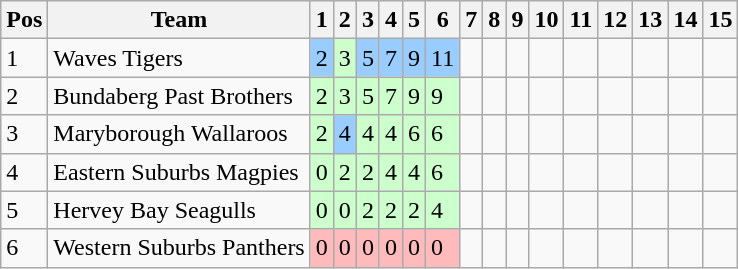<table class="wikitable">
<tr>
<th>Pos</th>
<th>Team</th>
<th>1</th>
<th>2</th>
<th>3</th>
<th>4</th>
<th>5</th>
<th>6</th>
<th>7</th>
<th>8</th>
<th>9</th>
<th>10</th>
<th>11</th>
<th>12</th>
<th>13</th>
<th>14</th>
<th>15</th>
</tr>
<tr>
<td>1</td>
<td> Waves Tigers</td>
<td style="background:#99ccff;">2</td>
<td style="background:#ccffcc;">3</td>
<td style="background:#99ccff;">5</td>
<td style="background:#99ccff;">7</td>
<td style="background:#99ccff;">9</td>
<td style="background:#99ccff;">11</td>
<td></td>
<td></td>
<td></td>
<td></td>
<td></td>
<td></td>
<td></td>
<td></td>
<td></td>
</tr>
<tr>
<td>2</td>
<td> Bundaberg Past Brothers</td>
<td style="background:#ccffcc;">2</td>
<td style="background:#ccffcc;">3</td>
<td style="background:#ccffcc;">5</td>
<td style="background:#ccffcc;">7</td>
<td style="background:#ccffcc;">9</td>
<td style="background:#ccffcc;">9</td>
<td></td>
<td></td>
<td></td>
<td></td>
<td></td>
<td></td>
<td></td>
<td></td>
<td></td>
</tr>
<tr>
<td>3</td>
<td> Maryborough Wallaroos</td>
<td style="background:#ccffcc;">2</td>
<td style="background:#99ccff;">4</td>
<td style="background:#ccffcc;">4</td>
<td style="background:#ccffcc;">4</td>
<td style="background:#ccffcc;">6</td>
<td style="background:#ccffcc;">6</td>
<td></td>
<td></td>
<td></td>
<td></td>
<td></td>
<td></td>
<td></td>
<td></td>
<td></td>
</tr>
<tr>
<td>4</td>
<td> Eastern Suburbs Magpies</td>
<td style="background:#ccffcc;">0</td>
<td style="background:#ccffcc;">2</td>
<td style="background:#ccffcc;">2</td>
<td style="background:#ccffcc;">4</td>
<td style="background:#ccffcc;">4</td>
<td style="background:#ccffcc;">6</td>
<td></td>
<td></td>
<td></td>
<td></td>
<td></td>
<td></td>
<td></td>
<td></td>
<td></td>
</tr>
<tr>
<td>5</td>
<td> Hervey Bay Seagulls</td>
<td style="background:#ccffcc;">0</td>
<td style="background:#ccffcc;">0</td>
<td style="background:#ccffcc;">2</td>
<td style="background:#ccffcc;">2</td>
<td style="background:#ccffcc;">2</td>
<td style="background:#ccffcc;">4</td>
<td></td>
<td></td>
<td></td>
<td></td>
<td></td>
<td></td>
<td></td>
<td></td>
<td></td>
</tr>
<tr>
<td>6</td>
<td> Western Suburbs Panthers</td>
<td style="background:#ffbbbb;">0</td>
<td style="background:#ffbbbb;">0</td>
<td style="background:#ffbbbb;">0</td>
<td style="background:#ffbbbb;">0</td>
<td style="background:#ffbbbb;">0</td>
<td style="background:#ffbbbb;">0</td>
<td></td>
<td></td>
<td></td>
<td></td>
<td></td>
<td></td>
<td></td>
<td></td>
<td></td>
</tr>
</table>
